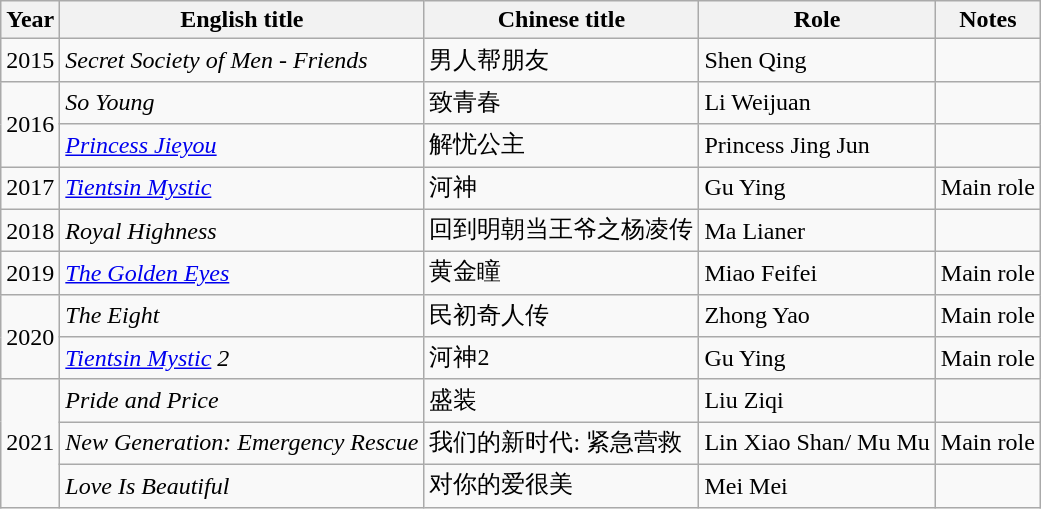<table class="wikitable sortable">
<tr>
<th>Year</th>
<th>English title</th>
<th>Chinese title</th>
<th>Role</th>
<th>Notes</th>
</tr>
<tr>
<td>2015</td>
<td><em>Secret Society of Men - Friends</em></td>
<td>男人帮朋友</td>
<td>Shen Qing</td>
<td></td>
</tr>
<tr>
<td rowspan="2">2016</td>
<td><em>So Young</em></td>
<td>致青春</td>
<td>Li Weijuan</td>
<td></td>
</tr>
<tr>
<td><a href='#'><em>Princess Jieyou</em></a></td>
<td>解忧公主</td>
<td>Princess Jing Jun</td>
<td></td>
</tr>
<tr>
<td>2017</td>
<td><em><a href='#'>Tientsin Mystic</a></em></td>
<td>河神</td>
<td>Gu Ying</td>
<td>Main role</td>
</tr>
<tr>
<td>2018</td>
<td><em>Royal Highness</em></td>
<td>回到明朝当王爷之杨凌传</td>
<td>Ma Lianer</td>
<td></td>
</tr>
<tr>
<td>2019</td>
<td><em><a href='#'>The Golden Eyes</a></em></td>
<td>黄金瞳</td>
<td>Miao Feifei</td>
<td>Main role</td>
</tr>
<tr>
<td rowspan=2>2020</td>
<td><em>The Eight</em></td>
<td>民初奇人传</td>
<td>Zhong Yao</td>
<td>Main role</td>
</tr>
<tr>
<td><em><a href='#'>Tientsin Mystic</a> 2</em></td>
<td>河神2</td>
<td>Gu Ying</td>
<td>Main role</td>
</tr>
<tr>
<td rowspan=3>2021</td>
<td><em>Pride and Price</em></td>
<td>盛装</td>
<td>Liu Ziqi</td>
<td></td>
</tr>
<tr>
<td><em>New Generation: Emergency Rescue</em></td>
<td>我们的新时代: 紧急营救</td>
<td>Lin Xiao Shan/ Mu Mu</td>
<td>Main role</td>
</tr>
<tr>
<td><em>Love Is Beautiful</em></td>
<td>对你的爱很美</td>
<td>Mei Mei</td>
<td></td>
</tr>
</table>
